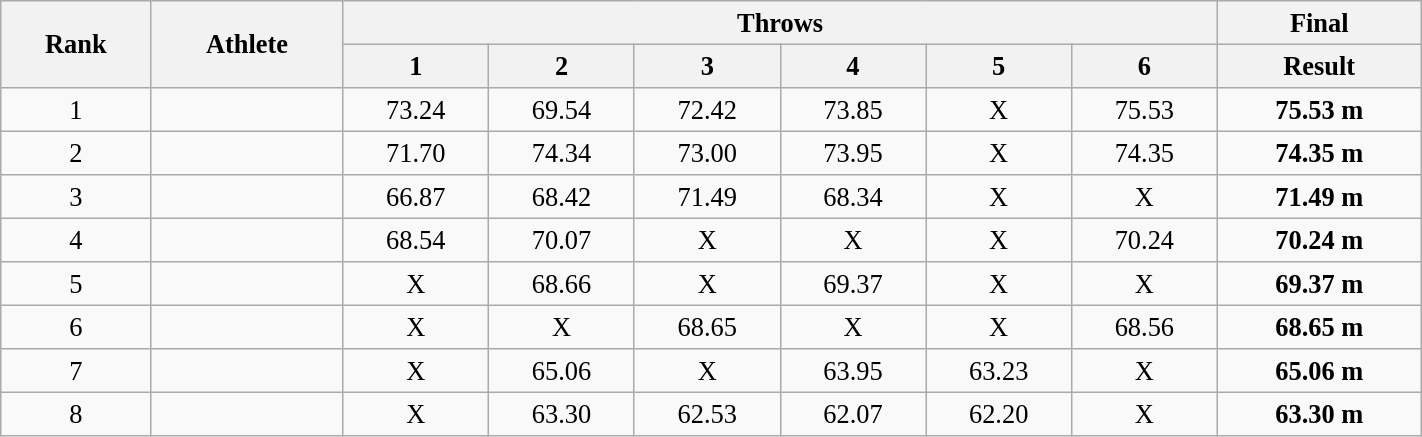<table class="wikitable" style=" text-align:center; font-size:110%;" width="75%">
<tr>
<th rowspan="2">Rank</th>
<th rowspan="2">Athlete</th>
<th colspan="6">Throws</th>
<th>Final</th>
</tr>
<tr>
<th>1</th>
<th>2</th>
<th>3</th>
<th>4</th>
<th>5</th>
<th>6</th>
<th>Result</th>
</tr>
<tr>
<td>1</td>
<td align=left></td>
<td>73.24</td>
<td>69.54</td>
<td>72.42</td>
<td>73.85</td>
<td>X</td>
<td>75.53</td>
<td><strong>75.53 m</strong></td>
</tr>
<tr>
<td>2</td>
<td align=left></td>
<td>71.70</td>
<td>74.34</td>
<td>73.00</td>
<td>73.95</td>
<td>X</td>
<td>74.35</td>
<td><strong>74.35 m</strong></td>
</tr>
<tr>
<td>3</td>
<td align=left><s></s>  </td>
<td>66.87</td>
<td>68.42</td>
<td>71.49</td>
<td>68.34</td>
<td>X</td>
<td>X</td>
<td><strong>71.49 m</strong></td>
</tr>
<tr>
<td>4</td>
<td align=left></td>
<td>68.54</td>
<td>70.07</td>
<td>X</td>
<td>X</td>
<td>X</td>
<td>70.24</td>
<td><strong>70.24 m</strong></td>
</tr>
<tr>
<td>5</td>
<td align=left></td>
<td>X</td>
<td>68.66</td>
<td>X</td>
<td>69.37</td>
<td>X</td>
<td>X</td>
<td><strong>69.37 m</strong></td>
</tr>
<tr>
<td>6</td>
<td align=left></td>
<td>X</td>
<td>X</td>
<td>68.65</td>
<td>X</td>
<td>X</td>
<td>68.56</td>
<td><strong>68.65 m</strong></td>
</tr>
<tr>
<td>7</td>
<td align=left></td>
<td>X</td>
<td>65.06</td>
<td>X</td>
<td>63.95</td>
<td>63.23</td>
<td>X</td>
<td><strong>65.06 m</strong></td>
</tr>
<tr>
<td>8</td>
<td align=left></td>
<td>X</td>
<td>63.30</td>
<td>62.53</td>
<td>62.07</td>
<td>62.20</td>
<td>X</td>
<td><strong>63.30 m</strong></td>
</tr>
</table>
